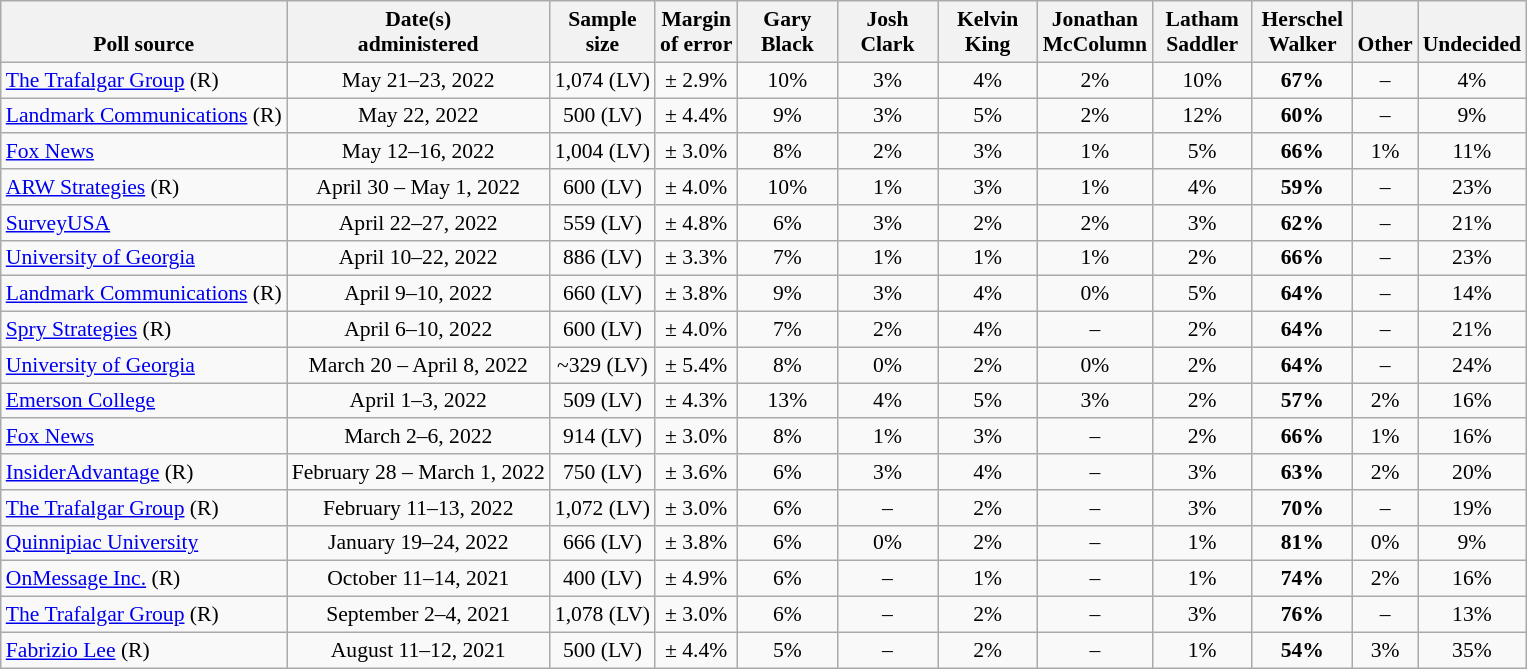<table class="wikitable" style="font-size:90%;text-align:center;">
<tr style="vertical-align:bottom">
<th>Poll source</th>
<th>Date(s)<br>administered</th>
<th>Sample<br>size</th>
<th>Margin<br>of error</th>
<th style="width:60px;">Gary<br>Black</th>
<th style="width:60px;">Josh<br>Clark</th>
<th style="width:60px;">Kelvin<br>King</th>
<th style="width:60px;">Jonathan<br>McColumn</th>
<th style="width:60px;">Latham<br>Saddler</th>
<th style="width:60px;">Herschel<br>Walker</th>
<th>Other</th>
<th>Undecided</th>
</tr>
<tr>
<td style="text-align:left;"><a href='#'>The Trafalgar Group</a> (R)</td>
<td>May 21–23, 2022</td>
<td>1,074 (LV)</td>
<td>± 2.9%</td>
<td>10%</td>
<td>3%</td>
<td>4%</td>
<td>2%</td>
<td>10%</td>
<td><strong>67%</strong></td>
<td>–</td>
<td>4%</td>
</tr>
<tr>
<td style="text-align:left;"><a href='#'>Landmark Communications</a> (R)</td>
<td>May 22, 2022</td>
<td>500 (LV)</td>
<td>± 4.4%</td>
<td>9%</td>
<td>3%</td>
<td>5%</td>
<td>2%</td>
<td>12%</td>
<td><strong>60%</strong></td>
<td>–</td>
<td>9%</td>
</tr>
<tr>
<td style="text-align:left;"><a href='#'>Fox News</a></td>
<td>May 12–16, 2022</td>
<td>1,004 (LV)</td>
<td>± 3.0%</td>
<td>8%</td>
<td>2%</td>
<td>3%</td>
<td>1%</td>
<td>5%</td>
<td><strong>66%</strong></td>
<td>1%</td>
<td>11%</td>
</tr>
<tr>
<td style="text-align:left;"><a href='#'>ARW Strategies</a> (R)</td>
<td>April 30 – May 1, 2022</td>
<td>600 (LV)</td>
<td>± 4.0%</td>
<td>10%</td>
<td>1%</td>
<td>3%</td>
<td>1%</td>
<td>4%</td>
<td><strong>59%</strong></td>
<td>–</td>
<td>23%</td>
</tr>
<tr>
<td style="text-align:left;"><a href='#'>SurveyUSA</a></td>
<td>April 22–27, 2022</td>
<td>559 (LV)</td>
<td>± 4.8%</td>
<td>6%</td>
<td>3%</td>
<td>2%</td>
<td>2%</td>
<td>3%</td>
<td><strong>62%</strong></td>
<td>–</td>
<td>21%</td>
</tr>
<tr>
<td style="text-align:left;"><a href='#'>University of Georgia</a></td>
<td>April 10–22, 2022</td>
<td>886 (LV)</td>
<td>± 3.3%</td>
<td>7%</td>
<td>1%</td>
<td>1%</td>
<td>1%</td>
<td>2%</td>
<td><strong>66%</strong></td>
<td>–</td>
<td>23%</td>
</tr>
<tr>
<td style="text-align:left;"><a href='#'>Landmark Communications</a> (R)</td>
<td>April 9–10, 2022</td>
<td>660 (LV)</td>
<td>± 3.8%</td>
<td>9%</td>
<td>3%</td>
<td>4%</td>
<td>0%</td>
<td>5%</td>
<td><strong>64%</strong></td>
<td>–</td>
<td>14%</td>
</tr>
<tr>
<td style="text-align:left;"><a href='#'>Spry Strategies</a> (R)</td>
<td>April 6–10, 2022</td>
<td>600 (LV)</td>
<td>± 4.0%</td>
<td>7%</td>
<td>2%</td>
<td>4%</td>
<td>–</td>
<td>2%</td>
<td><strong>64%</strong></td>
<td>–</td>
<td>21%</td>
</tr>
<tr>
<td style="text-align:left;"><a href='#'>University of Georgia</a></td>
<td>March 20 – April 8, 2022</td>
<td>~329 (LV)</td>
<td>± 5.4%</td>
<td>8%</td>
<td>0%</td>
<td>2%</td>
<td>0%</td>
<td>2%</td>
<td><strong>64%</strong></td>
<td>–</td>
<td>24%</td>
</tr>
<tr>
<td style="text-align:left;"><a href='#'>Emerson College</a></td>
<td>April 1–3, 2022</td>
<td>509 (LV)</td>
<td>± 4.3%</td>
<td>13%</td>
<td>4%</td>
<td>5%</td>
<td>3%</td>
<td>2%</td>
<td><strong>57%</strong></td>
<td>2%</td>
<td>16%</td>
</tr>
<tr>
<td style="text-align:left;"><a href='#'>Fox News</a></td>
<td>March 2–6, 2022</td>
<td>914 (LV)</td>
<td>± 3.0%</td>
<td>8%</td>
<td>1%</td>
<td>3%</td>
<td>–</td>
<td>2%</td>
<td><strong>66%</strong></td>
<td>1%</td>
<td>16%</td>
</tr>
<tr>
<td style="text-align:left;"><a href='#'>InsiderAdvantage</a> (R)</td>
<td>February 28 – March 1, 2022</td>
<td>750 (LV)</td>
<td>± 3.6%</td>
<td>6%</td>
<td>3%</td>
<td>4%</td>
<td>–</td>
<td>3%</td>
<td><strong>63%</strong></td>
<td>2%</td>
<td>20%</td>
</tr>
<tr>
<td style="text-align:left;"><a href='#'>The Trafalgar Group</a> (R)</td>
<td>February 11–13, 2022</td>
<td>1,072 (LV)</td>
<td>± 3.0%</td>
<td>6%</td>
<td>–</td>
<td>2%</td>
<td>–</td>
<td>3%</td>
<td><strong>70%</strong></td>
<td>–</td>
<td>19%</td>
</tr>
<tr>
<td style="text-align:left;"><a href='#'>Quinnipiac University</a></td>
<td>January 19–24, 2022</td>
<td>666 (LV)</td>
<td>± 3.8%</td>
<td>6%</td>
<td>0%</td>
<td>2%</td>
<td>–</td>
<td>1%</td>
<td><strong>81%</strong></td>
<td>0%</td>
<td>9%</td>
</tr>
<tr>
<td style="text-align:left;"><a href='#'>OnMessage Inc.</a> (R)</td>
<td>October 11–14, 2021</td>
<td>400 (LV)</td>
<td>± 4.9%</td>
<td>6%</td>
<td>–</td>
<td>1%</td>
<td>–</td>
<td>1%</td>
<td><strong>74%</strong></td>
<td>2%</td>
<td>16%</td>
</tr>
<tr>
<td style="text-align:left;"><a href='#'>The Trafalgar Group</a> (R)</td>
<td>September 2–4, 2021</td>
<td>1,078 (LV)</td>
<td>± 3.0%</td>
<td>6%</td>
<td>–</td>
<td>2%</td>
<td>–</td>
<td>3%</td>
<td><strong>76%</strong></td>
<td>–</td>
<td>13%</td>
</tr>
<tr>
<td style="text-align:left;"><a href='#'>Fabrizio Lee</a> (R)</td>
<td>August 11–12, 2021</td>
<td>500 (LV)</td>
<td>± 4.4%</td>
<td>5%</td>
<td>–</td>
<td>2%</td>
<td>–</td>
<td>1%</td>
<td><strong>54%</strong></td>
<td>3%</td>
<td>35%</td>
</tr>
</table>
